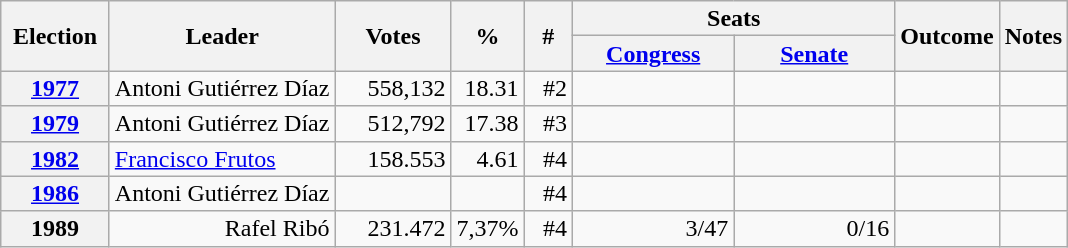<table class="wikitable" style="text-align:right; font-size:100%; line-height:16px;">
<tr>
<th rowspan="2" width="65">Election</th>
<th rowspan="2">Leader</th>
<th rowspan="2" width="70">Votes</th>
<th rowspan="2" width="40">%</th>
<th rowspan="2" width="25">#</th>
<th colspan="2">Seats</th>
<th rowspan="2">Outcome</th>
<th rowspan="2">Notes</th>
</tr>
<tr>
<th width="100"><a href='#'>Congress</a></th>
<th width="100"><a href='#'>Senate</a></th>
</tr>
<tr>
<th><a href='#'>1977</a></th>
<td align="left">Antoni Gutiérrez Díaz</td>
<td>558,132</td>
<td>18.31</td>
<td>#2</td>
<td></td>
<td></td>
<td></td>
<td align="left"></td>
</tr>
<tr>
<th><a href='#'>1979</a></th>
<td align="left">Antoni Gutiérrez Díaz</td>
<td>512,792</td>
<td>17.38</td>
<td>#3</td>
<td></td>
<td></td>
<td></td>
<td align="left"></td>
</tr>
<tr>
<th><a href='#'>1982</a></th>
<td align="left"><a href='#'>Francisco Frutos</a></td>
<td>158.553</td>
<td>4.61</td>
<td>#4</td>
<td></td>
<td></td>
<td></td>
<td align="left"></td>
</tr>
<tr>
<th><a href='#'>1986</a></th>
<td align="left">Antoni Gutiérrez Díaz</td>
<td></td>
<td></td>
<td>#4</td>
<td></td>
<td></td>
<td></td>
<td align="left"></td>
</tr>
<tr>
<th>1989</th>
<td>Rafel Ribó</td>
<td>231.472</td>
<td>7,37%</td>
<td>#4</td>
<td>3/47</td>
<td>0/16</td>
<td></td>
<td></td>
</tr>
</table>
